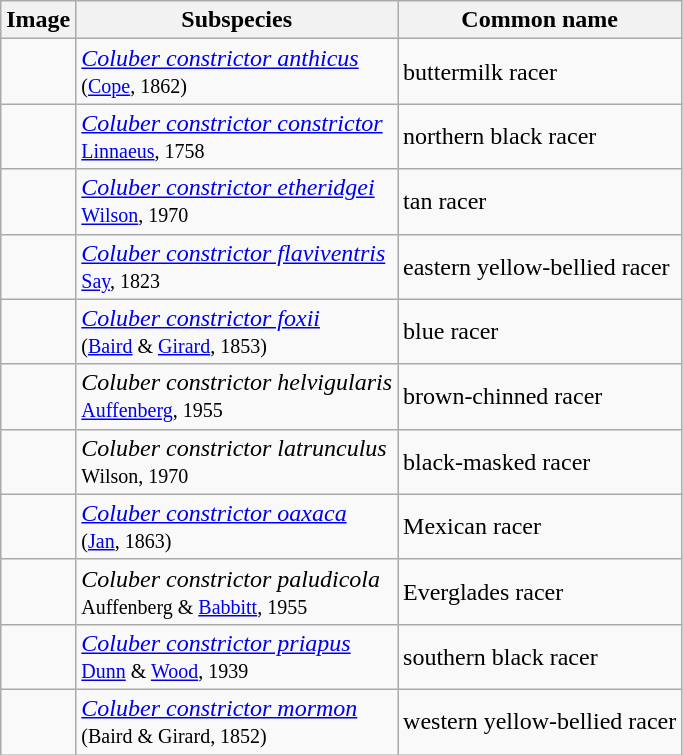<table class="wikitable">
<tr>
<th>Image</th>
<th>Subspecies</th>
<th>Common name</th>
</tr>
<tr>
<td></td>
<td><em><a href='#'>Coluber constrictor anthicus</a></em><br><small>(<a href='#'>Cope</a>, 1862)</small></td>
<td>buttermilk racer</td>
</tr>
<tr>
<td></td>
<td><em><a href='#'>Coluber constrictor constrictor</a></em><br><small><a href='#'>Linnaeus</a>, 1758</small></td>
<td>northern black racer</td>
</tr>
<tr>
<td></td>
<td><em><a href='#'>Coluber constrictor etheridgei</a></em><br><small><a href='#'>Wilson</a>, 1970</small></td>
<td>tan racer</td>
</tr>
<tr>
<td></td>
<td><em><a href='#'>Coluber constrictor flaviventris</a></em><br><small><a href='#'>Say</a>, 1823</small></td>
<td>eastern yellow-bellied racer</td>
</tr>
<tr>
<td></td>
<td><em><a href='#'>Coluber constrictor foxii</a></em><br><small>(<a href='#'>Baird</a> & <a href='#'>Girard</a>, 1853)</small></td>
<td>blue racer</td>
</tr>
<tr>
<td></td>
<td><em>Coluber constrictor helvigularis</em><br><small><a href='#'>Auffenberg</a>, 1955</small></td>
<td>brown-chinned racer</td>
</tr>
<tr>
<td></td>
<td><em>Coluber constrictor latrunculus</em><br><small>Wilson, 1970</small></td>
<td>black-masked racer</td>
</tr>
<tr>
<td></td>
<td><em><a href='#'>Coluber constrictor oaxaca</a></em><br><small>(<a href='#'>Jan</a>, 1863)</small></td>
<td>Mexican racer</td>
</tr>
<tr>
<td></td>
<td><em>Coluber constrictor paludicola</em><br><small>Auffenberg & <a href='#'>Babbitt</a>, 1955</small></td>
<td>Everglades racer</td>
</tr>
<tr>
<td></td>
<td><em><a href='#'>Coluber constrictor priapus</a></em><br><small><a href='#'>Dunn</a> & <a href='#'>Wood</a>, 1939</small></td>
<td>southern black racer</td>
</tr>
<tr>
<td></td>
<td><em><a href='#'>Coluber constrictor mormon</a></em><br><small>(Baird & Girard, 1852)</small></td>
<td>western yellow-bellied racer</td>
</tr>
</table>
